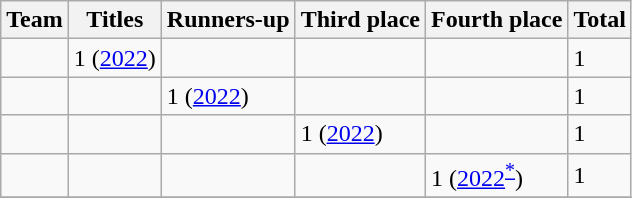<table class="wikitable sortable">
<tr>
<th>Team</th>
<th>Titles</th>
<th>Runners-up</th>
<th>Third place</th>
<th>Fourth place</th>
<th>Total</th>
</tr>
<tr>
<td></td>
<td>1 (<a href='#'>2022</a>)</td>
<td></td>
<td></td>
<td></td>
<td>1</td>
</tr>
<tr>
<td></td>
<td></td>
<td>1 (<a href='#'>2022</a>)</td>
<td></td>
<td></td>
<td>1</td>
</tr>
<tr>
<td></td>
<td></td>
<td></td>
<td>1 (<a href='#'>2022</a>)</td>
<td></td>
<td>1</td>
</tr>
<tr>
<td></td>
<td></td>
<td></td>
<td></td>
<td>1 (<a href='#'>2022</a><sup><a href='#'>*</a></sup>)</td>
<td>1</td>
</tr>
<tr>
</tr>
</table>
